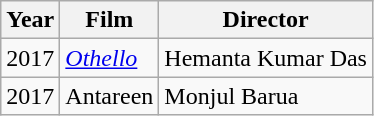<table class="wikitable">
<tr>
<th>Year</th>
<th>Film</th>
<th>Director</th>
</tr>
<tr>
<td>2017</td>
<td><em><a href='#'>Othello</a></em></td>
<td>Hemanta Kumar Das</td>
</tr>
<tr>
<td>2017</td>
<td>Antareen</td>
<td>Monjul Barua</td>
</tr>
</table>
